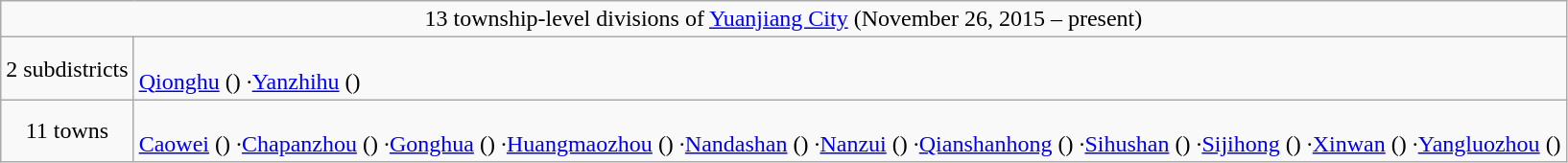<table class="wikitable">
<tr>
<td style="text-align:center;" colspan="2">13 township-level divisions of <a href='#'>Yuanjiang City</a> (November 26, 2015 – present)</td>
</tr>
<tr align=left>
<td align=center>2 subdistricts</td>
<td><br><a href='#'>Qionghu</a> ()
·<a href='#'>Yanzhihu</a> ()</td>
</tr>
<tr align=left>
<td align=center>11 towns</td>
<td><br><a href='#'>Caowei</a> ()
·<a href='#'>Chapanzhou</a> ()
·<a href='#'>Gonghua</a> ()
·<a href='#'>Huangmaozhou</a> ()
·<a href='#'>Nandashan</a> ()
·<a href='#'>Nanzui</a> ()
·<a href='#'>Qianshanhong</a> ()
·<a href='#'>Sihushan</a> ()
·<a href='#'>Sijihong</a> ()
·<a href='#'>Xinwan</a> ()
·<a href='#'>Yangluozhou</a> ()</td>
</tr>
</table>
